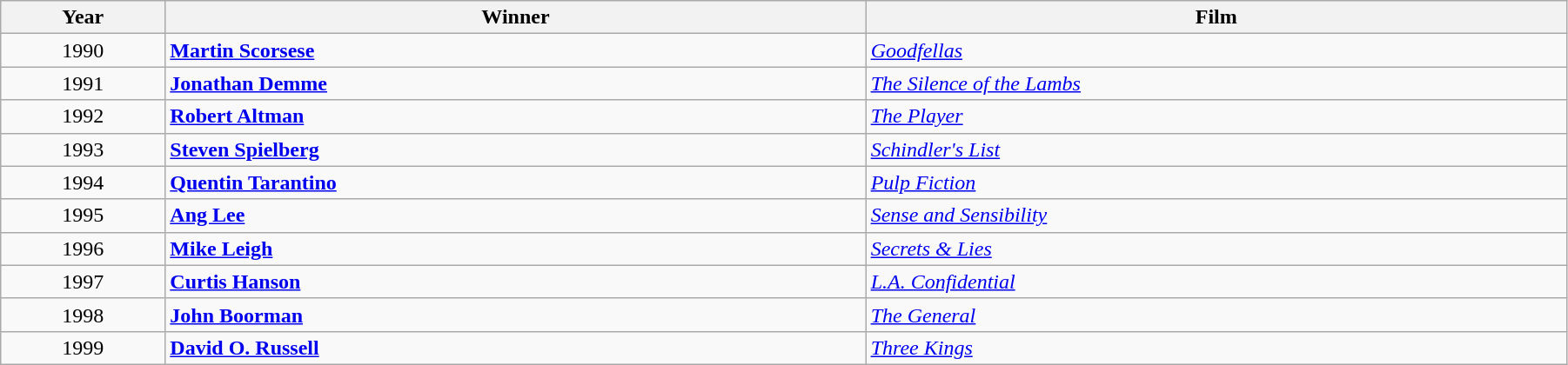<table class="wikitable" width="95%" cellpadding="5">
<tr>
<th width="100"><strong>Year</strong></th>
<th width="450"><strong>Winner</strong></th>
<th width="450"><strong>Film</strong></th>
</tr>
<tr>
<td style="text-align:center;">1990</td>
<td><strong><a href='#'>Martin Scorsese</a></strong></td>
<td><em><a href='#'>Goodfellas</a></em></td>
</tr>
<tr>
<td style="text-align:center;">1991</td>
<td><strong><a href='#'>Jonathan Demme</a></strong></td>
<td><em><a href='#'>The Silence of the Lambs</a></em></td>
</tr>
<tr>
<td style="text-align:center;">1992</td>
<td><strong><a href='#'>Robert Altman</a></strong></td>
<td><em><a href='#'>The Player</a></em></td>
</tr>
<tr>
<td style="text-align:center;">1993</td>
<td><strong><a href='#'>Steven Spielberg</a></strong></td>
<td><em><a href='#'>Schindler's List</a></em></td>
</tr>
<tr>
<td style="text-align:center;">1994</td>
<td><strong><a href='#'>Quentin Tarantino</a></strong></td>
<td><em><a href='#'>Pulp Fiction</a></em></td>
</tr>
<tr>
<td style="text-align:center;">1995</td>
<td><strong><a href='#'>Ang Lee</a></strong></td>
<td><em><a href='#'>Sense and Sensibility</a></em></td>
</tr>
<tr>
<td style="text-align:center;">1996</td>
<td><strong><a href='#'>Mike Leigh</a></strong></td>
<td><em><a href='#'>Secrets & Lies</a></em></td>
</tr>
<tr>
<td style="text-align:center;">1997</td>
<td><strong><a href='#'>Curtis Hanson</a></strong></td>
<td><em><a href='#'>L.A. Confidential</a></em></td>
</tr>
<tr>
<td style="text-align:center;">1998</td>
<td><strong><a href='#'>John Boorman</a></strong></td>
<td><em><a href='#'>The General</a></em></td>
</tr>
<tr>
<td style="text-align:center;">1999</td>
<td><strong><a href='#'>David O. Russell</a></strong></td>
<td><em><a href='#'>Three Kings</a></em></td>
</tr>
</table>
